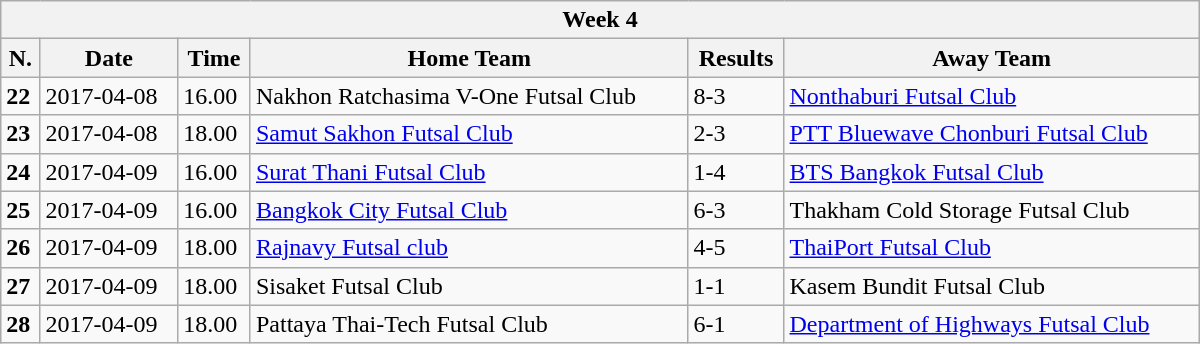<table class="wikitable mw-collapsible mw-collapsed" style="min-width:50em">
<tr>
<th colspan="6">Week 4</th>
</tr>
<tr>
<th>N.</th>
<th>Date</th>
<th>Time</th>
<th>Home Team</th>
<th>Results</th>
<th>Away Team</th>
</tr>
<tr>
<td><strong>22</strong></td>
<td>2017-04-08</td>
<td>16.00</td>
<td>Nakhon Ratchasima V-One Futsal Club</td>
<td>8-3</td>
<td><a href='#'>Nonthaburi Futsal Club</a></td>
</tr>
<tr>
<td><strong>23</strong></td>
<td>2017-04-08</td>
<td>18.00</td>
<td><a href='#'>Samut Sakhon Futsal Club</a></td>
<td>2-3</td>
<td><a href='#'>PTT Bluewave Chonburi Futsal Club</a></td>
</tr>
<tr>
<td><strong>24</strong></td>
<td>2017-04-09</td>
<td>16.00</td>
<td><a href='#'>Surat Thani Futsal Club</a></td>
<td>1-4</td>
<td><a href='#'>BTS Bangkok Futsal Club</a></td>
</tr>
<tr>
<td><strong>25</strong></td>
<td>2017-04-09</td>
<td>16.00</td>
<td><a href='#'>Bangkok City Futsal Club</a></td>
<td>6-3</td>
<td>Thakham Cold Storage Futsal Club</td>
</tr>
<tr>
<td><strong>26</strong></td>
<td>2017-04-09</td>
<td>18.00</td>
<td><a href='#'>Rajnavy Futsal club</a></td>
<td>4-5</td>
<td><a href='#'>ThaiPort Futsal Club</a></td>
</tr>
<tr>
<td><strong>27</strong></td>
<td>2017-04-09</td>
<td>18.00</td>
<td>Sisaket Futsal Club</td>
<td>1-1</td>
<td>Kasem Bundit Futsal Club</td>
</tr>
<tr>
<td><strong>28</strong></td>
<td>2017-04-09</td>
<td>18.00</td>
<td>Pattaya Thai-Tech Futsal Club</td>
<td>6-1</td>
<td><a href='#'>Department of Highways Futsal Club</a></td>
</tr>
</table>
